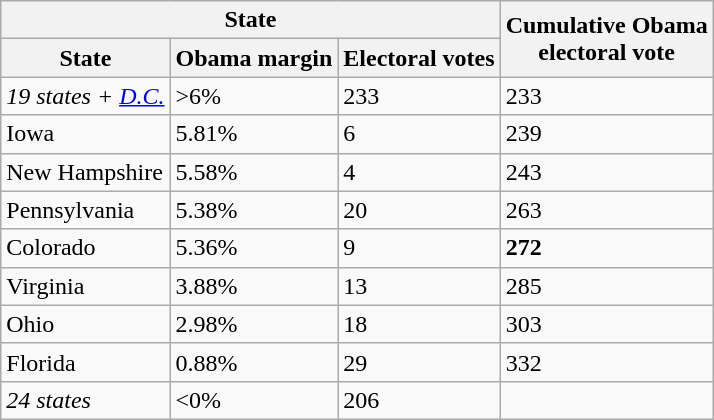<table class="wikitable">
<tr>
<th colspan=3>State</th>
<th rowspan=2>Cumulative Obama<br> electoral vote</th>
</tr>
<tr>
<th>State</th>
<th>Obama margin</th>
<th>Electoral votes</th>
</tr>
<tr>
<td><em>19 states + <a href='#'>D.C.</a></em></td>
<td>>6%</td>
<td>233</td>
<td>233</td>
</tr>
<tr>
<td>Iowa</td>
<td>5.81%</td>
<td>6</td>
<td>239</td>
</tr>
<tr>
<td>New Hampshire</td>
<td>5.58%</td>
<td>4</td>
<td>243</td>
</tr>
<tr>
<td>Pennsylvania</td>
<td>5.38%</td>
<td>20</td>
<td>263</td>
</tr>
<tr>
<td>Colorado</td>
<td>5.36%</td>
<td>9</td>
<td><strong>272</strong></td>
</tr>
<tr>
<td>Virginia</td>
<td>3.88%</td>
<td>13</td>
<td>285</td>
</tr>
<tr>
<td>Ohio</td>
<td>2.98%</td>
<td>18</td>
<td>303</td>
</tr>
<tr>
<td>Florida</td>
<td>0.88%</td>
<td>29</td>
<td>332</td>
</tr>
<tr>
<td><em>24 states</em></td>
<td><0%</td>
<td>206</td>
<td></td>
</tr>
</table>
